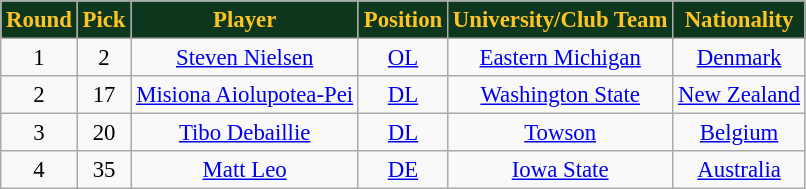<table class="wikitable" style="font-size: 95%;">
<tr>
<th style="background:#0C371D;color:#ffc322;">Round</th>
<th style="background:#0C371D;color:#ffc322;">Pick</th>
<th style="background:#0C371D;color:#ffc322;">Player</th>
<th style="background:#0C371D;color:#ffc322;">Position</th>
<th style="background:#0C371D;color:#ffc322;">University/Club Team</th>
<th style="background:#0C371D;color:#ffc322;">Nationality</th>
</tr>
<tr align="center">
<td align=center>1</td>
<td>2</td>
<td><a href='#'>Steven Nielsen</a></td>
<td><a href='#'>OL</a></td>
<td><a href='#'>Eastern Michigan</a></td>
<td> <a href='#'>Denmark</a></td>
</tr>
<tr align="center">
<td align=center>2</td>
<td>17</td>
<td><a href='#'>Misiona Aiolupotea-Pei</a></td>
<td><a href='#'>DL</a></td>
<td><a href='#'>Washington State</a></td>
<td> <a href='#'>New Zealand</a></td>
</tr>
<tr align="center">
<td align=center>3</td>
<td>20</td>
<td><a href='#'>Tibo Debaillie</a></td>
<td><a href='#'>DL</a></td>
<td><a href='#'>Towson</a></td>
<td> <a href='#'>Belgium</a></td>
</tr>
<tr align="center">
<td align=center>4</td>
<td>35</td>
<td><a href='#'>Matt Leo</a></td>
<td><a href='#'>DE</a></td>
<td><a href='#'>Iowa State</a></td>
<td> <a href='#'>Australia</a></td>
</tr>
</table>
